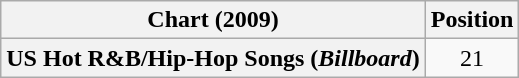<table class="wikitable sortable plainrowheaders">
<tr>
<th scope="col">Chart (2009)</th>
<th scope="col">Position</th>
</tr>
<tr>
<th scope="row">US Hot R&B/Hip-Hop Songs (<em>Billboard</em>)</th>
<td align="center">21</td>
</tr>
</table>
